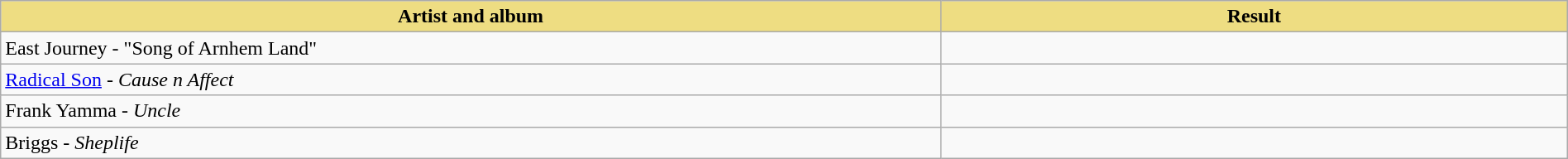<table class="wikitable" width=100%>
<tr>
<th style="width:15%;background:#EEDD82;">Artist and album</th>
<th style="width:10%;background:#EEDD82;">Result</th>
</tr>
<tr>
<td>East Journey - "Song of Arnhem Land"</td>
<td></td>
</tr>
<tr>
<td><a href='#'>Radical Son</a> - <em>Cause n Affect</em></td>
<td></td>
</tr>
<tr>
<td>Frank Yamma - <em>Uncle</em></td>
<td></td>
</tr>
<tr>
<td>Briggs - <em>Sheplife</em></td>
<td></td>
</tr>
</table>
